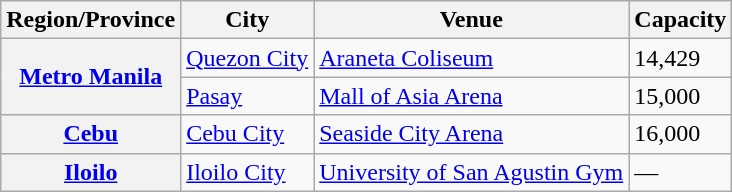<table class="wikitable sortable">
<tr>
<th class="unsortable">Region/Province</th>
<th class="unsortable">City</th>
<th>Venue</th>
<th>Capacity</th>
</tr>
<tr>
<th rowspan=2><a href='#'>Metro Manila</a></th>
<td><a href='#'>Quezon City</a></td>
<td><a href='#'>Araneta Coliseum</a></td>
<td>14,429</td>
</tr>
<tr>
<td><a href='#'>Pasay</a></td>
<td><a href='#'>Mall of Asia Arena</a></td>
<td>15,000</td>
</tr>
<tr>
<th><a href='#'>Cebu</a></th>
<td><a href='#'>Cebu City</a></td>
<td><a href='#'>Seaside City Arena</a> </td>
<td>16,000</td>
</tr>
<tr>
<th><a href='#'>Iloilo</a></th>
<td><a href='#'>Iloilo City</a></td>
<td><a href='#'>University of San Agustin Gym</a></td>
<td>—</td>
</tr>
</table>
